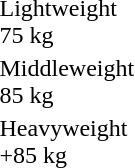<table>
<tr>
<td>Lightweight<br>75 kg</td>
<td></td>
<td></td>
<td></td>
</tr>
<tr>
<td>Middleweight<br>85 kg</td>
<td></td>
<td></td>
<td></td>
</tr>
<tr>
<td>Heavyweight<br>+85 kg</td>
<td></td>
<td></td>
<td></td>
</tr>
</table>
